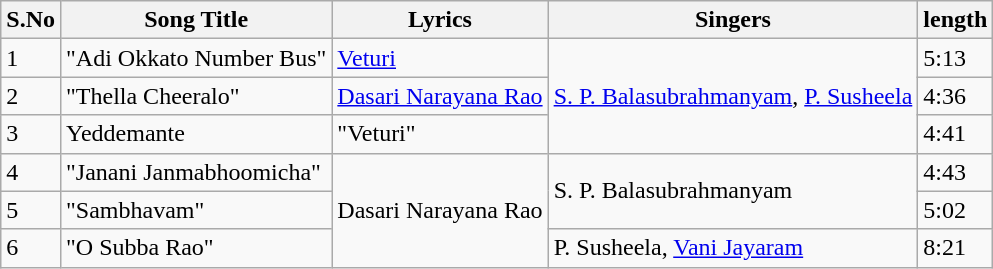<table class="wikitable">
<tr>
<th>S.No</th>
<th>Song Title</th>
<th>Lyrics</th>
<th>Singers</th>
<th>length</th>
</tr>
<tr>
<td>1</td>
<td>"Adi Okkato Number Bus"</td>
<td><a href='#'>Veturi</a></td>
<td rowspan=3><a href='#'>S. P. Balasubrahmanyam</a>, <a href='#'>P. Susheela</a></td>
<td>5:13</td>
</tr>
<tr>
<td>2</td>
<td>"Thella Cheeralo"</td>
<td><a href='#'>Dasari Narayana Rao</a></td>
<td>4:36</td>
</tr>
<tr>
<td>3</td>
<td>Yeddemante</td>
<td>"Veturi"</td>
<td>4:41</td>
</tr>
<tr>
<td>4</td>
<td>"Janani Janmabhoomicha"</td>
<td rowspan=3>Dasari Narayana Rao</td>
<td rowspan=2>S. P. Balasubrahmanyam</td>
<td>4:43</td>
</tr>
<tr>
<td>5</td>
<td>"Sambhavam"</td>
<td>5:02</td>
</tr>
<tr>
<td>6</td>
<td>"O Subba Rao"</td>
<td>P. Susheela, <a href='#'>Vani Jayaram</a></td>
<td>8:21</td>
</tr>
</table>
